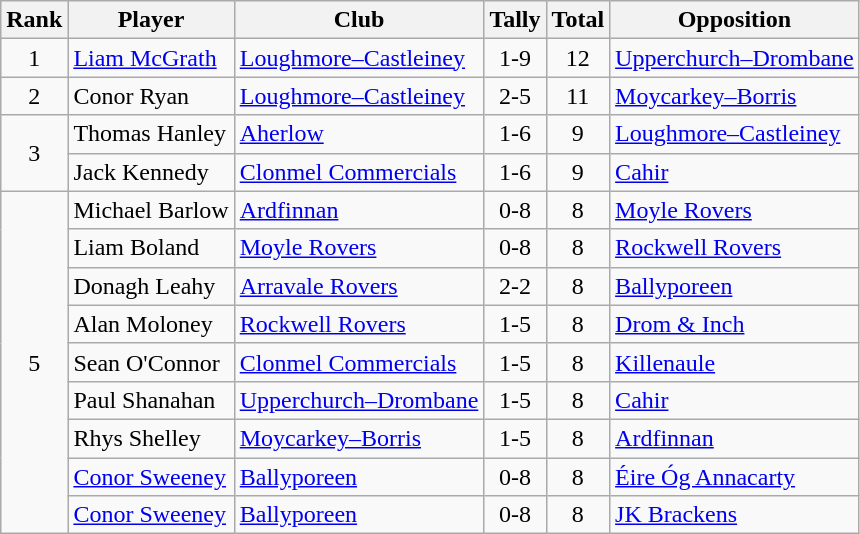<table class="wikitable">
<tr>
<th>Rank</th>
<th>Player</th>
<th>Club</th>
<th>Tally</th>
<th>Total</th>
<th>Opposition</th>
</tr>
<tr>
<td style="text-align:center;">1</td>
<td><a href='#'>Liam McGrath</a></td>
<td><a href='#'>Loughmore–Castleiney</a></td>
<td align=center>1-9</td>
<td align=center>12</td>
<td><a href='#'>Upperchurch–Drombane</a></td>
</tr>
<tr>
<td style="text-align:center;">2</td>
<td>Conor Ryan</td>
<td><a href='#'>Loughmore–Castleiney</a></td>
<td align=center>2-5</td>
<td align=center>11</td>
<td><a href='#'>Moycarkey–Borris</a></td>
</tr>
<tr>
<td rowspan="2" style="text-align:center;">3</td>
<td>Thomas Hanley</td>
<td><a href='#'>Aherlow</a></td>
<td align=center>1-6</td>
<td align=center>9</td>
<td><a href='#'>Loughmore–Castleiney</a></td>
</tr>
<tr>
<td>Jack Kennedy</td>
<td><a href='#'>Clonmel Commercials</a></td>
<td align=center>1-6</td>
<td align=center>9</td>
<td><a href='#'>Cahir</a></td>
</tr>
<tr>
<td rowspan="9" style="text-align:center;">5</td>
<td>Michael Barlow</td>
<td><a href='#'>Ardfinnan</a></td>
<td align=center>0-8</td>
<td align=center>8</td>
<td><a href='#'>Moyle Rovers</a></td>
</tr>
<tr>
<td>Liam Boland</td>
<td><a href='#'>Moyle Rovers</a></td>
<td align=center>0-8</td>
<td align=center>8</td>
<td><a href='#'>Rockwell Rovers</a></td>
</tr>
<tr>
<td>Donagh Leahy</td>
<td><a href='#'>Arravale Rovers</a></td>
<td align=center>2-2</td>
<td align=center>8</td>
<td><a href='#'>Ballyporeen</a></td>
</tr>
<tr>
<td>Alan Moloney</td>
<td><a href='#'>Rockwell Rovers</a></td>
<td align=center>1-5</td>
<td align=center>8</td>
<td><a href='#'>Drom & Inch</a></td>
</tr>
<tr>
<td>Sean O'Connor</td>
<td><a href='#'>Clonmel Commercials</a></td>
<td align=center>1-5</td>
<td align=center>8</td>
<td><a href='#'>Killenaule</a></td>
</tr>
<tr>
<td>Paul Shanahan</td>
<td><a href='#'>Upperchurch–Drombane</a></td>
<td align=center>1-5</td>
<td align=center>8</td>
<td><a href='#'>Cahir</a></td>
</tr>
<tr>
<td>Rhys Shelley</td>
<td><a href='#'>Moycarkey–Borris</a></td>
<td align=center>1-5</td>
<td align=center>8</td>
<td><a href='#'>Ardfinnan</a></td>
</tr>
<tr>
<td><a href='#'>Conor Sweeney</a></td>
<td><a href='#'>Ballyporeen</a></td>
<td align=center>0-8</td>
<td align=center>8</td>
<td><a href='#'>Éire Óg Annacarty</a></td>
</tr>
<tr>
<td><a href='#'>Conor Sweeney</a></td>
<td><a href='#'>Ballyporeen</a></td>
<td align=center>0-8</td>
<td align=center>8</td>
<td><a href='#'>JK Brackens</a></td>
</tr>
</table>
